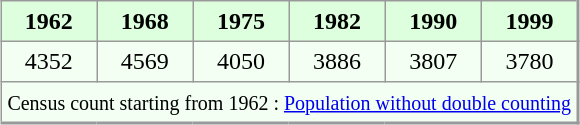<table align="center" rules="all" cellspacing="0" cellpadding="4" style="border: 1px solid #999; border-right: 2px solid #999; border-bottom:2px solid #999; background: #f3fff3">
<tr style="background: #ddffdd">
<th>1962</th>
<th>1968</th>
<th>1975</th>
<th>1982</th>
<th>1990</th>
<th>1999</th>
</tr>
<tr>
<td align="center">4352</td>
<td align="center">4569</td>
<td align="center">4050</td>
<td align="center">3886</td>
<td align="center">3807</td>
<td align="center">3780</td>
</tr>
<tr>
<td colspan=6 align=center><small>Census count starting from 1962 : <a href='#'>Population without double counting</a></small></td>
</tr>
</table>
